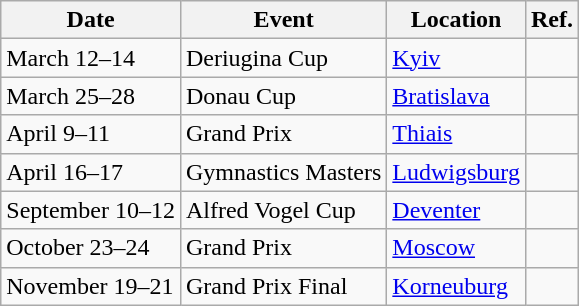<table class="wikitable sortable">
<tr>
<th>Date</th>
<th>Event</th>
<th>Location</th>
<th>Ref.</th>
</tr>
<tr>
<td>March 12–14</td>
<td>Deriugina Cup</td>
<td> <a href='#'>Kyiv</a></td>
<td></td>
</tr>
<tr>
<td>March 25–28</td>
<td>Donau Cup</td>
<td> <a href='#'>Bratislava</a></td>
<td></td>
</tr>
<tr>
<td>April 9–11</td>
<td>Grand Prix</td>
<td> <a href='#'>Thiais</a></td>
<td></td>
</tr>
<tr>
<td>April 16–17</td>
<td>Gymnastics Masters</td>
<td> <a href='#'>Ludwigsburg</a></td>
<td></td>
</tr>
<tr>
<td>September 10–12</td>
<td>Alfred Vogel Cup</td>
<td> <a href='#'>Deventer</a></td>
<td></td>
</tr>
<tr>
<td>October 23–24</td>
<td>Grand Prix</td>
<td> <a href='#'>Moscow</a></td>
<td></td>
</tr>
<tr>
<td>November 19–21</td>
<td>Grand Prix Final</td>
<td> <a href='#'>Korneuburg</a></td>
<td></td>
</tr>
</table>
